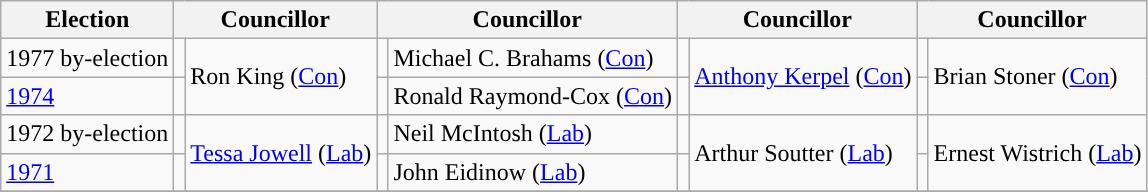<table class="wikitable">
<tr>
<th>Election</th>
<th colspan="2">Councillor</th>
<th colspan="2">Councillor</th>
<th colspan="2">Councillor</th>
<th colspan="2">Councillor</th>
</tr>
<tr>
<td>1977 by-election</td>
<td style="background-color: "></td>
<td rowspan="2">Ron King (<a href='#'>Con</a>)</td>
<td style="background-color: "></td>
<td>Michael C. Brahams (<a href='#'>Con</a>)</td>
<td style="background-color: "></td>
<td rowspan="2"><a href='#'>Anthony Kerpel</a> (<a href='#'>Con</a>)</td>
<td style="background-color: "></td>
<td rowspan="2">Brian Stoner (<a href='#'>Con</a>)</td>
</tr>
<tr>
<td><a href='#'>1974</a></td>
<td style="background-color: "></td>
<td style="background-color: "></td>
<td>Ronald Raymond-Cox (<a href='#'>Con</a>)</td>
<td style="background-color: "></td>
<td style="background-color: "></td>
</tr>
<tr>
<td>1972 by-election</td>
<td style="background-color: "></td>
<td rowspan="2"><a href='#'>Tessa Jowell</a> (<a href='#'>Lab</a>)</td>
<td style="background-color: "></td>
<td>Neil McIntosh (<a href='#'>Lab</a>)</td>
<td style="background-color: "></td>
<td rowspan="2">Arthur Soutter (<a href='#'>Lab</a>)</td>
<td style="background-color: "></td>
<td rowspan="2">Ernest Wistrich (<a href='#'>Lab</a>)</td>
</tr>
<tr>
<td><a href='#'>1971</a></td>
<td style="background-color: "></td>
<td style="background-color: "></td>
<td>John Eidinow (<a href='#'>Lab</a>)</td>
<td style="background-color: "></td>
<td style="background-color: "></td>
</tr>
<tr>
</tr>
</table>
